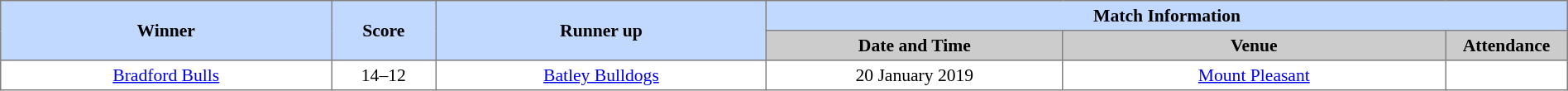<table border=1 style="border-collapse:collapse; font-size:90%; text-align:center;" cellpadding=3 cellspacing=0 width=100%>
<tr bgcolor=#C1D8FF>
<th rowspan=2 width=19%>Winner</th>
<th rowspan=2 width=6%>Score</th>
<th rowspan=2 width=19%>Runner up</th>
<th colspan=4>Match Information</th>
</tr>
<tr bgcolor=#CCCCCC>
<th width=17%>Date and Time</th>
<th width=22%>Venue</th>
<th width=7%>Attendance</th>
</tr>
<tr>
<td> <a href='#'>Bradford Bulls</a></td>
<td>14–12</td>
<td> <a href='#'>Batley Bulldogs</a></td>
<td>20 January 2019</td>
<td><a href='#'>Mount Pleasant</a></td>
<td></td>
</tr>
</table>
